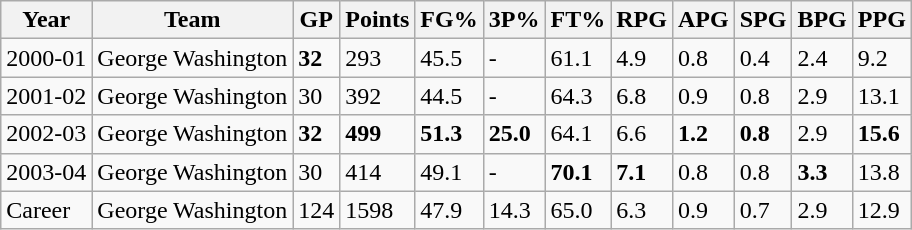<table class="wikitable">
<tr>
<th>Year</th>
<th>Team</th>
<th>GP</th>
<th>Points</th>
<th>FG%</th>
<th>3P%</th>
<th>FT%</th>
<th>RPG</th>
<th>APG</th>
<th>SPG</th>
<th>BPG</th>
<th>PPG</th>
</tr>
<tr>
<td>2000-01</td>
<td>George Washington</td>
<td><strong>32</strong></td>
<td>293</td>
<td>45.5</td>
<td>-</td>
<td>61.1</td>
<td>4.9</td>
<td>0.8</td>
<td>0.4</td>
<td>2.4</td>
<td>9.2</td>
</tr>
<tr>
<td>2001-02</td>
<td>George Washington</td>
<td>30</td>
<td>392</td>
<td>44.5</td>
<td>-</td>
<td>64.3</td>
<td>6.8</td>
<td>0.9</td>
<td>0.8</td>
<td>2.9</td>
<td>13.1</td>
</tr>
<tr>
<td>2002-03</td>
<td>George Washington</td>
<td><strong>32</strong></td>
<td><strong>499</strong></td>
<td><strong>51.3</strong></td>
<td><strong>25.0</strong></td>
<td>64.1</td>
<td>6.6</td>
<td><strong>1.2</strong></td>
<td><strong>0.8</strong></td>
<td>2.9</td>
<td><strong>15.6</strong></td>
</tr>
<tr>
<td>2003-04</td>
<td>George Washington</td>
<td>30</td>
<td>414</td>
<td>49.1</td>
<td>-</td>
<td><strong>70.1</strong></td>
<td><strong>7.1</strong></td>
<td>0.8</td>
<td>0.8</td>
<td><strong>3.3</strong></td>
<td>13.8</td>
</tr>
<tr>
<td>Career</td>
<td>George Washington</td>
<td>124</td>
<td>1598</td>
<td>47.9</td>
<td>14.3</td>
<td>65.0</td>
<td>6.3</td>
<td>0.9</td>
<td>0.7</td>
<td>2.9</td>
<td>12.9</td>
</tr>
</table>
